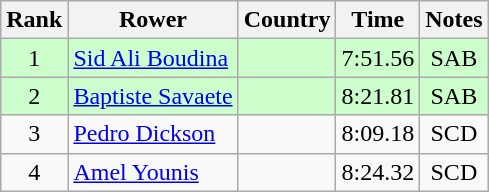<table class="wikitable" style="text-align:center">
<tr>
<th>Rank</th>
<th>Rower</th>
<th>Country</th>
<th>Time</th>
<th>Notes</th>
</tr>
<tr bgcolor=ccffcc>
<td>1</td>
<td align="left"><a href='#'>Sid Ali Boudina</a></td>
<td align="left"></td>
<td>7:51.56</td>
<td>SAB</td>
</tr>
<tr bgcolor=ccffcc>
<td>2</td>
<td align="left"><a href='#'>Baptiste Savaete</a></td>
<td align="left"></td>
<td>8:21.81</td>
<td>SAB</td>
</tr>
<tr>
<td>3</td>
<td align="left"><a href='#'>Pedro Dickson</a></td>
<td align="left"></td>
<td>8:09.18</td>
<td>SCD</td>
</tr>
<tr>
<td>4</td>
<td align="left"><a href='#'>Amel Younis</a></td>
<td align="left"></td>
<td>8:24.32</td>
<td>SCD</td>
</tr>
</table>
